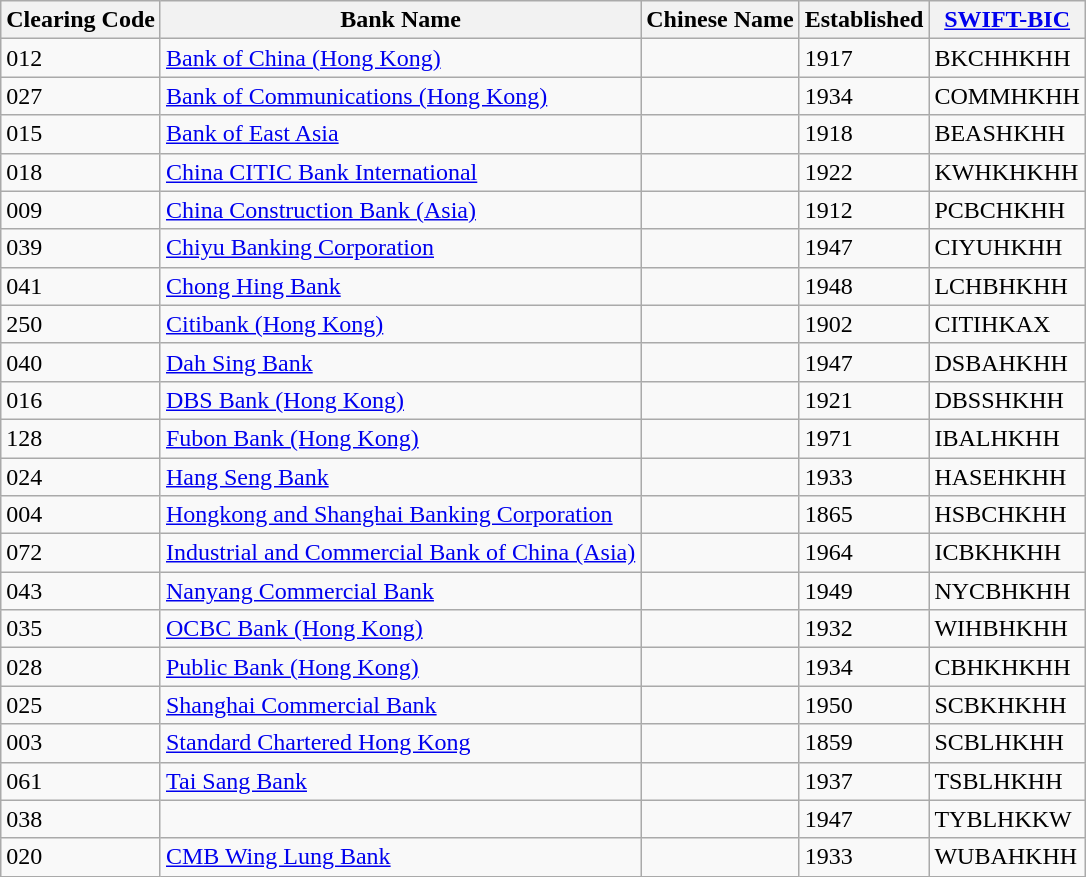<table class="wikitable sortable">
<tr>
<th scope="col">Clearing Code</th>
<th scope="col">Bank Name</th>
<th scope="col">Chinese Name</th>
<th scope="col">Established</th>
<th scope="col"><a href='#'>SWIFT-BIC</a></th>
</tr>
<tr>
<td>012</td>
<td><a href='#'>Bank of China (Hong Kong)</a></td>
<td></td>
<td>1917</td>
<td>BKCHHKHH</td>
</tr>
<tr>
<td>027</td>
<td><a href='#'>Bank of Communications (Hong Kong)</a></td>
<td></td>
<td>1934</td>
<td>COMMHKHH</td>
</tr>
<tr>
<td>015</td>
<td><a href='#'>Bank of East Asia</a></td>
<td></td>
<td>1918</td>
<td>BEASHKHH</td>
</tr>
<tr>
<td>018</td>
<td><a href='#'>China CITIC Bank International</a></td>
<td></td>
<td>1922</td>
<td>KWHKHKHH</td>
</tr>
<tr>
<td>009</td>
<td><a href='#'>China Construction Bank (Asia)</a></td>
<td></td>
<td>1912</td>
<td>PCBCHKHH</td>
</tr>
<tr>
<td>039</td>
<td><a href='#'>Chiyu Banking Corporation</a></td>
<td></td>
<td>1947</td>
<td>CIYUHKHH</td>
</tr>
<tr>
<td>041</td>
<td><a href='#'>Chong Hing Bank</a></td>
<td></td>
<td>1948</td>
<td>LCHBHKHH</td>
</tr>
<tr>
<td>250</td>
<td><a href='#'>Citibank (Hong Kong)</a></td>
<td></td>
<td>1902</td>
<td>CITIHKAX</td>
</tr>
<tr>
<td>040</td>
<td><a href='#'>Dah Sing Bank</a></td>
<td></td>
<td>1947</td>
<td>DSBAHKHH</td>
</tr>
<tr>
<td>016</td>
<td><a href='#'>DBS Bank (Hong Kong)</a></td>
<td></td>
<td>1921</td>
<td>DBSSHKHH</td>
</tr>
<tr>
<td>128</td>
<td><a href='#'>Fubon Bank (Hong Kong)</a></td>
<td></td>
<td>1971</td>
<td>IBALHKHH</td>
</tr>
<tr>
<td>024</td>
<td><a href='#'>Hang Seng Bank</a></td>
<td></td>
<td>1933</td>
<td>HASEHKHH</td>
</tr>
<tr>
<td>004</td>
<td><a href='#'>Hongkong and Shanghai Banking Corporation</a></td>
<td></td>
<td>1865</td>
<td>HSBCHKHH</td>
</tr>
<tr>
<td>072</td>
<td><a href='#'>Industrial and Commercial Bank of China (Asia)</a></td>
<td></td>
<td>1964</td>
<td>ICBKHKHH</td>
</tr>
<tr>
<td>043</td>
<td><a href='#'>Nanyang Commercial Bank</a></td>
<td></td>
<td>1949</td>
<td>NYCBHKHH</td>
</tr>
<tr>
<td>035</td>
<td><a href='#'>OCBC Bank (Hong Kong)</a></td>
<td></td>
<td>1932</td>
<td>WIHBHKHH</td>
</tr>
<tr>
<td>028</td>
<td><a href='#'>Public Bank (Hong Kong)</a></td>
<td></td>
<td>1934</td>
<td>CBHKHKHH</td>
</tr>
<tr>
<td>025</td>
<td><a href='#'>Shanghai Commercial Bank</a></td>
<td></td>
<td>1950</td>
<td>SCBKHKHH</td>
</tr>
<tr>
<td>003</td>
<td><a href='#'>Standard Chartered Hong Kong</a></td>
<td></td>
<td>1859</td>
<td>SCBLHKHH</td>
</tr>
<tr>
<td>061</td>
<td><a href='#'>Tai Sang Bank</a></td>
<td></td>
<td>1937</td>
<td>TSBLHKHH</td>
</tr>
<tr>
<td>038</td>
<td></td>
<td></td>
<td>1947</td>
<td>TYBLHKKW</td>
</tr>
<tr>
<td>020</td>
<td><a href='#'>CMB Wing Lung Bank</a></td>
<td></td>
<td>1933</td>
<td>WUBAHKHH</td>
</tr>
</table>
